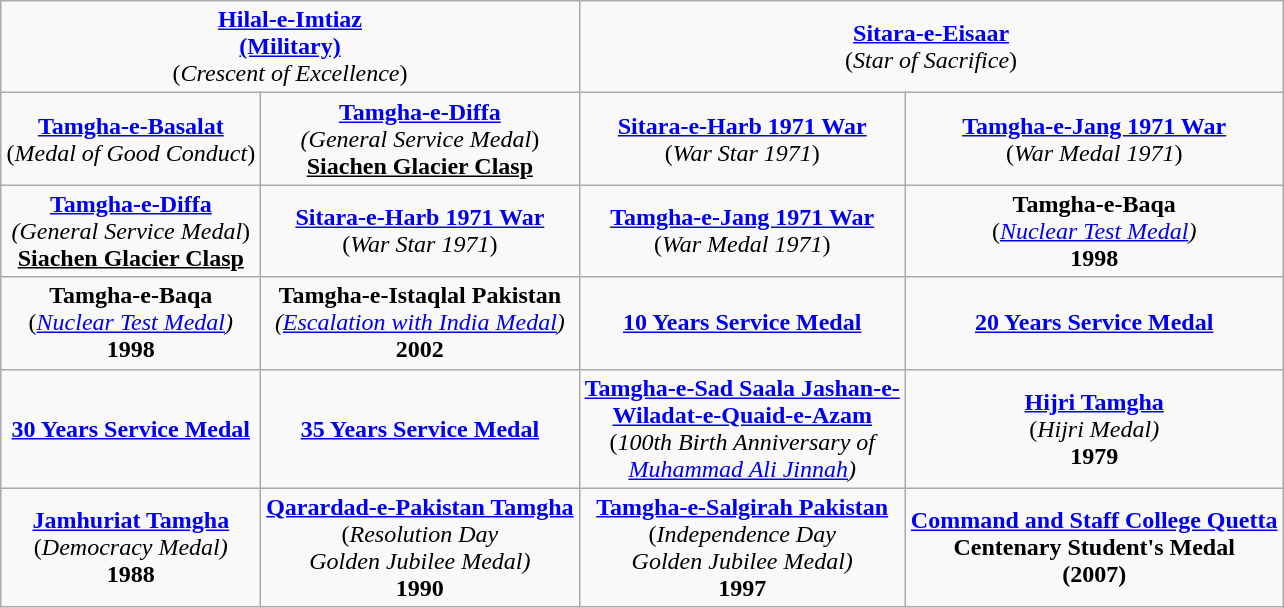<table class="wikitable" style="margin:1em auto; text-align:center;">
<tr>
<td colspan="2"><strong><a href='#'>Hilal-e-Imtiaz</a></strong><br><strong><a href='#'>(Military)</a></strong><br>(<em>Crescent of Excellence</em>)</td>
<td colspan="2"><strong><a href='#'>Sitara-e-Eisaar</a></strong><br>(<em>Star of Sacrifice</em>)</td>
</tr>
<tr>
<td><strong><a href='#'>Tamgha-e-Basalat</a></strong><br>(<em>Medal of Good Conduct</em>)</td>
<td><strong><a href='#'>Tamgha-e-Diffa</a></strong><br><em>(General Service Medal</em>)<br><strong><u>Siachen Glacier Clasp</u></strong></td>
<td><strong><a href='#'>Sitara-e-Harb 1971 War</a></strong><br>(<em>War Star 1971</em>)</td>
<td><strong><a href='#'>Tamgha-e-Jang 1971 War</a></strong><br>(<em>War Medal 1971</em>)</td>
</tr>
<tr>
<td><strong><a href='#'>Tamgha-e-Diffa</a></strong><br><em>(General Service Medal</em>)<br><strong><u>Siachen Glacier Clasp</u></strong></td>
<td><strong><a href='#'>Sitara-e-Harb 1971 War</a></strong><br>(<em>War Star 1971</em>)</td>
<td><strong><a href='#'>Tamgha-e-Jang 1971 War</a></strong><br>(<em>War Medal 1971</em>)</td>
<td><strong>Tamgha-e-Baqa</strong><br>(<em><a href='#'>Nuclear Test Medal</a>)</em><br><strong>1998</strong></td>
</tr>
<tr>
<td><strong>Tamgha-e-Baqa</strong><br>(<em><a href='#'>Nuclear Test Medal</a>)</em><br><strong>1998</strong></td>
<td><strong>Tamgha-e-Istaqlal Pakistan</strong><br><em>(<a href='#'>Escalation with India Medal</a>)</em><br><strong>2002</strong></td>
<td><strong><a href='#'>10 Years Service Medal</a></strong></td>
<td><strong><a href='#'>20 Years Service Medal</a></strong></td>
</tr>
<tr>
<td><strong><a href='#'>30 Years Service Medal</a></strong></td>
<td><strong><a href='#'>35 Years Service Medal</a></strong></td>
<td><strong><a href='#'>Tamgha-e-Sad Saala Jashan-e-</a></strong><br><strong><a href='#'>Wiladat-e-Quaid-e-Azam</a></strong><br>(<em>100th Birth Anniversary of</em><br><em><a href='#'>Muhammad Ali Jinnah</a>)</em></td>
<td><strong><a href='#'>Hijri Tamgha</a></strong><br>(<em>Hijri Medal)</em><br><strong>1979</strong></td>
</tr>
<tr>
<td><strong><a href='#'>Jamhuriat Tamgha</a></strong><br>(<em>Democracy Medal)</em><br><strong>1988</strong></td>
<td><strong><a href='#'>Qarardad-e-Pakistan Tamgha</a></strong><br>(<em>Resolution Day</em><br><em>Golden Jubilee Medal)</em><br><strong>1990</strong></td>
<td><strong><a href='#'>Tamgha-e-Salgirah Pakistan</a></strong><br>(<em>Independence Day</em><br><em>Golden Jubilee Medal)</em><br><strong>1997</strong></td>
<td><strong><a href='#'>Command and Staff College Quetta</a></strong><br><strong>Centenary Student's Medal</strong><br><strong>(2007)</strong></td>
</tr>
</table>
